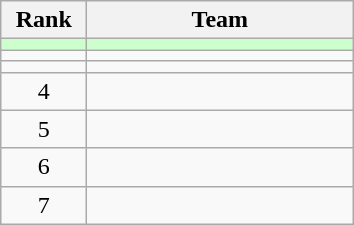<table class="wikitable" style="text-align: center">
<tr>
<th width=50>Rank</th>
<th width=170>Team</th>
</tr>
<tr bgcolor=#ccffcc>
<td></td>
<td align=left></td>
</tr>
<tr>
<td></td>
<td align=left></td>
</tr>
<tr>
<td></td>
<td align=left></td>
</tr>
<tr>
<td>4</td>
<td align=left></td>
</tr>
<tr>
<td>5</td>
<td align=left></td>
</tr>
<tr>
<td>6</td>
<td align=left></td>
</tr>
<tr>
<td>7</td>
<td align=left></td>
</tr>
</table>
